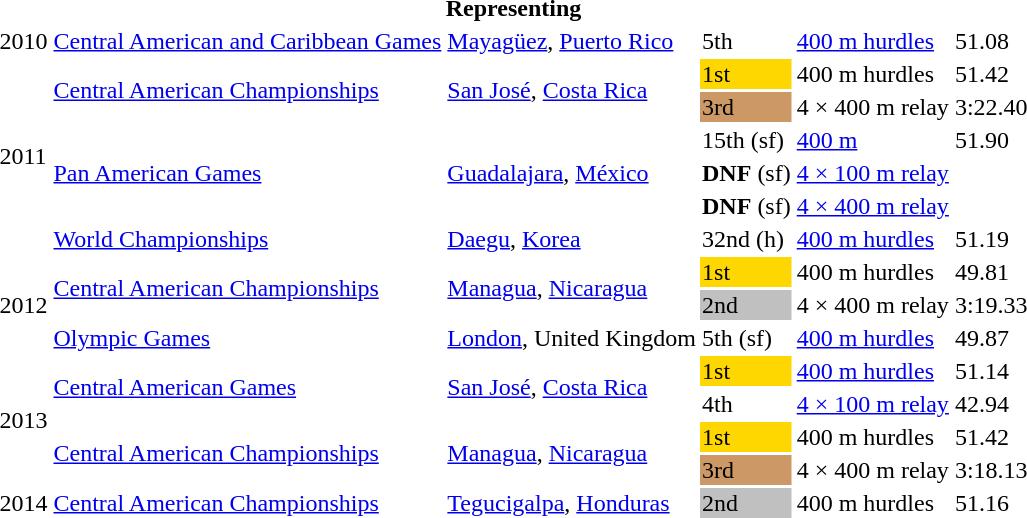<table>
<tr>
<th colspan="6">Representing </th>
</tr>
<tr>
<td>2010</td>
<td><a href='#'>Central American and Caribbean Games</a></td>
<td><a href='#'>Mayagüez</a>, <a href='#'>Puerto Rico</a></td>
<td>5th</td>
<td><a href='#'>400 m hurdles</a></td>
<td>51.08</td>
</tr>
<tr>
<td rowspan ="6">2011</td>
<td rowspan ="2"><a href='#'>Central American Championships</a></td>
<td rowspan ="2"><a href='#'>San José</a>, <a href='#'>Costa Rica</a></td>
<td bgcolor=gold>1st</td>
<td>400 m hurdles</td>
<td>51.42</td>
</tr>
<tr>
<td bgcolor=cc9966>3rd</td>
<td>4 × 400 m relay</td>
<td>3:22.40</td>
</tr>
<tr>
<td rowspan ="3"><a href='#'>Pan American Games</a></td>
<td rowspan ="3"><a href='#'>Guadalajara</a>, <a href='#'>México</a></td>
<td>15th (sf)</td>
<td><a href='#'>400 m</a></td>
<td>51.90</td>
</tr>
<tr>
<td><strong>DNF</strong> (sf)</td>
<td><a href='#'>4 × 100 m relay</a></td>
<td></td>
</tr>
<tr>
<td><strong>DNF</strong> (sf)</td>
<td><a href='#'>4 × 400 m relay</a></td>
<td></td>
</tr>
<tr>
<td><a href='#'>World Championships</a></td>
<td><a href='#'>Daegu</a>, <a href='#'>Korea</a></td>
<td>32nd (h)</td>
<td><a href='#'>400 m hurdles</a></td>
<td>51.19</td>
</tr>
<tr>
<td rowspan ="3">2012</td>
<td rowspan ="2"><a href='#'>Central American Championships</a></td>
<td rowspan ="2"><a href='#'>Managua</a>, <a href='#'>Nicaragua</a></td>
<td bgcolor=gold>1st</td>
<td>400 m hurdles</td>
<td>49.81</td>
</tr>
<tr>
<td bgcolor=silver>2nd</td>
<td>4 × 400 m relay</td>
<td>3:19.33</td>
</tr>
<tr>
<td><a href='#'>Olympic Games</a></td>
<td><a href='#'>London</a>, United Kingdom</td>
<td>5th (sf)</td>
<td><a href='#'>400 m hurdles</a></td>
<td>49.87</td>
</tr>
<tr>
<td rowspan=4>2013</td>
<td rowspan=2><a href='#'>Central American Games</a></td>
<td rowspan=2><a href='#'>San José</a>, <a href='#'>Costa Rica</a></td>
<td bgcolor=gold>1st</td>
<td><a href='#'>400 m hurdles</a></td>
<td>51.14</td>
</tr>
<tr>
<td>4th</td>
<td><a href='#'>4 × 100 m relay</a></td>
<td>42.94</td>
</tr>
<tr>
<td rowspan=2><a href='#'>Central American Championships</a></td>
<td rowspan=2><a href='#'>Managua</a>, <a href='#'>Nicaragua</a></td>
<td bgcolor=gold>1st</td>
<td>400 m hurdles</td>
<td>51.42</td>
</tr>
<tr>
<td bgcolor="cc9966">3rd</td>
<td>4 × 400 m relay</td>
<td>3:18.13</td>
</tr>
<tr>
<td>2014</td>
<td><a href='#'>Central American Championships</a></td>
<td><a href='#'>Tegucigalpa</a>, <a href='#'>Honduras</a></td>
<td bgcolor=silver>2nd</td>
<td>400 m hurdles</td>
<td>51.16</td>
</tr>
</table>
